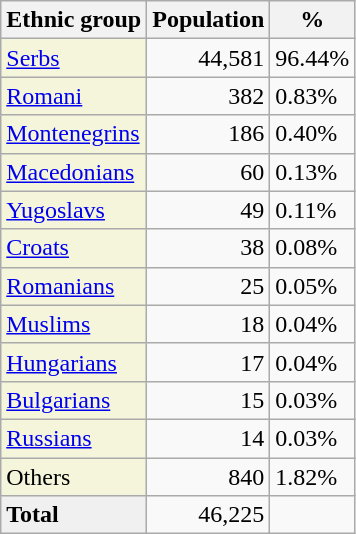<table class="wikitable">
<tr>
<th>Ethnic group</th>
<th>Population</th>
<th>%</th>
</tr>
<tr>
<td style="background:#F5F5DC;"><a href='#'>Serbs</a></td>
<td align="right">44,581</td>
<td>96.44%</td>
</tr>
<tr>
<td style="background:#F5F5DC;"><a href='#'>Romani</a></td>
<td align="right">382</td>
<td>0.83%</td>
</tr>
<tr>
<td style="background:#F5F5DC;"><a href='#'>Montenegrins</a></td>
<td align="right">186</td>
<td>0.40%</td>
</tr>
<tr>
<td style="background:#F5F5DC;"><a href='#'>Macedonians</a></td>
<td align="right">60</td>
<td>0.13%</td>
</tr>
<tr>
<td style="background:#F5F5DC;"><a href='#'>Yugoslavs</a></td>
<td align="right">49</td>
<td>0.11%</td>
</tr>
<tr>
<td style="background:#F5F5DC;"><a href='#'>Croats</a></td>
<td align="right">38</td>
<td>0.08%</td>
</tr>
<tr>
<td style="background:#F5F5DC;"><a href='#'>Romanians</a></td>
<td align="right">25</td>
<td>0.05%</td>
</tr>
<tr>
<td style="background:#F5F5DC;"><a href='#'>Muslims</a></td>
<td align="right">18</td>
<td>0.04%</td>
</tr>
<tr>
<td style="background:#F5F5DC;"><a href='#'>Hungarians</a></td>
<td align="right">17</td>
<td>0.04%</td>
</tr>
<tr>
<td style="background:#F5F5DC;"><a href='#'>Bulgarians</a></td>
<td align="right">15</td>
<td>0.03%</td>
</tr>
<tr>
<td style="background:#F5F5DC;"><a href='#'>Russians</a></td>
<td align="right">14</td>
<td>0.03%</td>
</tr>
<tr>
<td style="background:#F5F5DC;">Others</td>
<td align="right">840</td>
<td>1.82%</td>
</tr>
<tr>
<td style="background:#F0F0F0;"><strong>Total</strong></td>
<td align="right">46,225</td>
<td></td>
</tr>
</table>
